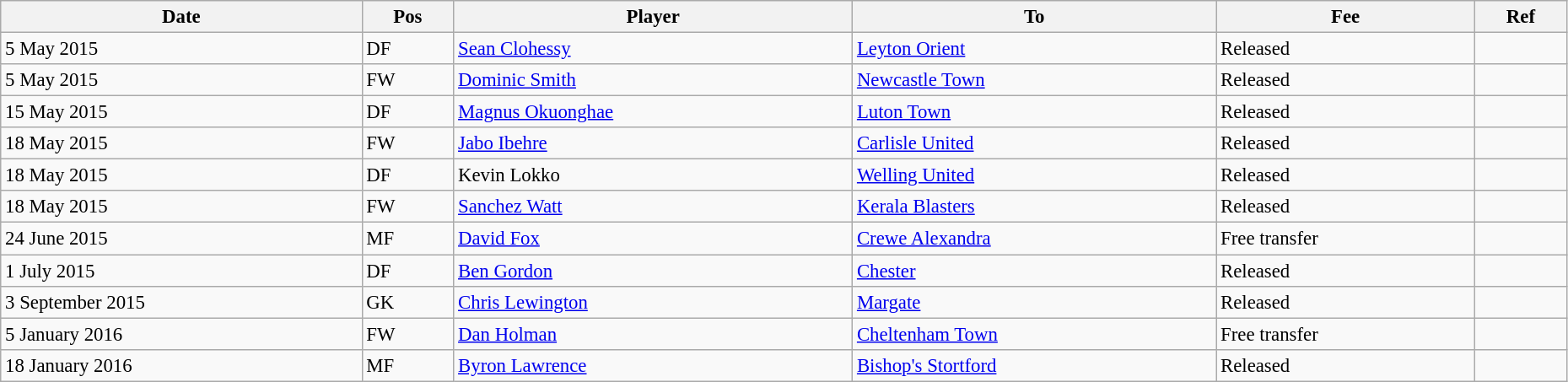<table width=98% class="wikitable" style="text-align:center; font-size:95%; text-align:left">
<tr>
<th>Date</th>
<th>Pos</th>
<th>Player</th>
<th>To</th>
<th>Fee</th>
<th>Ref</th>
</tr>
<tr>
<td>5 May 2015</td>
<td>DF</td>
<td> <a href='#'>Sean Clohessy</a></td>
<td> <a href='#'>Leyton Orient</a></td>
<td>Released</td>
<td></td>
</tr>
<tr>
<td>5 May 2015</td>
<td>FW</td>
<td> <a href='#'>Dominic Smith</a></td>
<td> <a href='#'>Newcastle Town</a></td>
<td>Released</td>
<td></td>
</tr>
<tr>
<td>15 May 2015</td>
<td>DF</td>
<td> <a href='#'>Magnus Okuonghae</a></td>
<td> <a href='#'>Luton Town</a></td>
<td>Released</td>
<td></td>
</tr>
<tr>
<td>18 May 2015</td>
<td>FW</td>
<td> <a href='#'>Jabo Ibehre</a></td>
<td> <a href='#'>Carlisle United</a></td>
<td>Released</td>
<td></td>
</tr>
<tr>
<td>18 May 2015</td>
<td>DF</td>
<td> Kevin Lokko</td>
<td> <a href='#'>Welling United</a></td>
<td>Released</td>
<td></td>
</tr>
<tr>
<td>18 May 2015</td>
<td>FW</td>
<td> <a href='#'>Sanchez Watt</a></td>
<td> <a href='#'>Kerala Blasters</a></td>
<td>Released</td>
<td></td>
</tr>
<tr>
<td>24 June 2015</td>
<td>MF</td>
<td> <a href='#'>David Fox</a></td>
<td> <a href='#'>Crewe Alexandra</a></td>
<td>Free transfer</td>
<td></td>
</tr>
<tr>
<td>1 July 2015</td>
<td>DF</td>
<td> <a href='#'>Ben Gordon</a></td>
<td> <a href='#'>Chester</a></td>
<td>Released</td>
<td></td>
</tr>
<tr>
<td>3 September 2015</td>
<td>GK</td>
<td> <a href='#'>Chris Lewington</a></td>
<td> <a href='#'>Margate</a></td>
<td>Released</td>
<td></td>
</tr>
<tr>
<td>5 January 2016</td>
<td>FW</td>
<td> <a href='#'>Dan Holman</a></td>
<td> <a href='#'>Cheltenham Town</a></td>
<td>Free transfer</td>
<td></td>
</tr>
<tr>
<td>18 January 2016</td>
<td>MF</td>
<td> <a href='#'>Byron Lawrence</a></td>
<td> <a href='#'>Bishop's Stortford</a></td>
<td>Released</td>
<td></td>
</tr>
</table>
